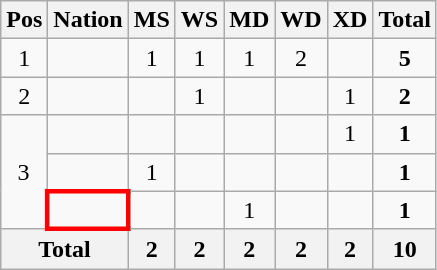<table class="wikitable" style="text-align:center">
<tr>
<th>Pos</th>
<th>Nation</th>
<th>MS</th>
<th>WS</th>
<th>MD</th>
<th>WD</th>
<th>XD</th>
<th>Total</th>
</tr>
<tr>
<td>1</td>
<td align="left"></td>
<td>1</td>
<td>1</td>
<td>1</td>
<td>2</td>
<td></td>
<td><strong>5</strong></td>
</tr>
<tr>
<td>2</td>
<td align="left"></td>
<td></td>
<td>1</td>
<td></td>
<td></td>
<td>1</td>
<td><strong>2</strong></td>
</tr>
<tr>
<td rowspan="3">3</td>
<td align="left"></td>
<td></td>
<td></td>
<td></td>
<td></td>
<td>1</td>
<td><strong>1</strong></td>
</tr>
<tr>
<td align="left"></td>
<td>1</td>
<td></td>
<td></td>
<td></td>
<td></td>
<td><strong>1</strong></td>
</tr>
<tr>
<td align="left" style="border: 3px solid red"><strong></strong></td>
<td></td>
<td></td>
<td>1</td>
<td></td>
<td></td>
<td><strong>1</strong></td>
</tr>
<tr>
<th colspan="2">Total</th>
<th>2</th>
<th>2</th>
<th>2</th>
<th>2</th>
<th>2</th>
<th>10</th>
</tr>
</table>
